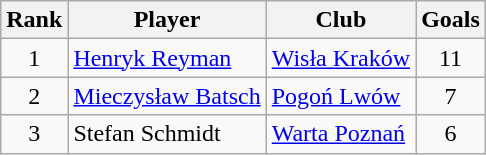<table class="wikitable" style="text-align:center">
<tr>
<th>Rank</th>
<th>Player</th>
<th>Club</th>
<th>Goals</th>
</tr>
<tr>
<td rowspan="1">1</td>
<td align="left"> <a href='#'>Henryk Reyman</a></td>
<td align="left"><a href='#'>Wisła Kraków</a></td>
<td rowspan="1">11</td>
</tr>
<tr>
<td rowspan="1">2</td>
<td align="left"> <a href='#'>Mieczysław Batsch</a></td>
<td align="left"><a href='#'>Pogoń Lwów</a></td>
<td rowspan="1">7</td>
</tr>
<tr>
<td rowspan="1">3</td>
<td align="left"> Stefan Schmidt</td>
<td align="left"><a href='#'>Warta Poznań</a></td>
<td rowspan="1">6</td>
</tr>
</table>
